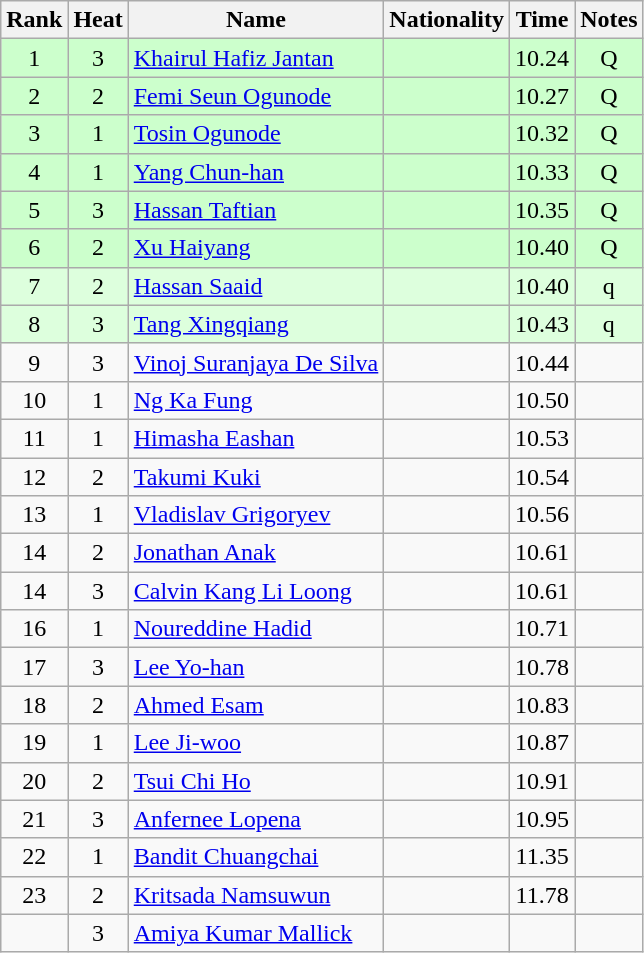<table class="wikitable sortable" style="text-align:center">
<tr>
<th>Rank</th>
<th>Heat</th>
<th>Name</th>
<th>Nationality</th>
<th>Time</th>
<th>Notes</th>
</tr>
<tr bgcolor=ccffcc>
<td>1</td>
<td>3</td>
<td align=left><a href='#'>Khairul Hafiz Jantan</a></td>
<td align=left></td>
<td>10.24</td>
<td>Q</td>
</tr>
<tr bgcolor=ccffcc>
<td>2</td>
<td>2</td>
<td align=left><a href='#'>Femi Seun Ogunode</a></td>
<td align=left></td>
<td>10.27</td>
<td>Q</td>
</tr>
<tr bgcolor=ccffcc>
<td>3</td>
<td>1</td>
<td align=left><a href='#'>Tosin Ogunode</a></td>
<td align=left></td>
<td>10.32</td>
<td>Q</td>
</tr>
<tr bgcolor=ccffcc>
<td>4</td>
<td>1</td>
<td align=left><a href='#'>Yang Chun-han</a></td>
<td align=left></td>
<td>10.33</td>
<td>Q</td>
</tr>
<tr bgcolor=ccffcc>
<td>5</td>
<td>3</td>
<td align=left><a href='#'>Hassan Taftian</a></td>
<td align=left></td>
<td>10.35</td>
<td>Q</td>
</tr>
<tr bgcolor=ccffcc>
<td>6</td>
<td>2</td>
<td align=left><a href='#'>Xu Haiyang</a></td>
<td align=left></td>
<td>10.40</td>
<td>Q</td>
</tr>
<tr bgcolor=ddffdd>
<td>7</td>
<td>2</td>
<td align=left><a href='#'>Hassan Saaid</a></td>
<td align=left></td>
<td>10.40</td>
<td>q</td>
</tr>
<tr bgcolor=ddffdd>
<td>8</td>
<td>3</td>
<td align=left><a href='#'>Tang Xingqiang</a></td>
<td align=left></td>
<td>10.43</td>
<td>q</td>
</tr>
<tr>
<td>9</td>
<td>3</td>
<td align=left><a href='#'>Vinoj Suranjaya De Silva</a></td>
<td align=left></td>
<td>10.44</td>
<td></td>
</tr>
<tr>
<td>10</td>
<td>1</td>
<td align=left><a href='#'>Ng Ka Fung</a></td>
<td align=left></td>
<td>10.50</td>
<td></td>
</tr>
<tr>
<td>11</td>
<td>1</td>
<td align=left><a href='#'>Himasha Eashan</a></td>
<td align=left></td>
<td>10.53</td>
<td></td>
</tr>
<tr>
<td>12</td>
<td>2</td>
<td align=left><a href='#'>Takumi Kuki</a></td>
<td align=left></td>
<td>10.54</td>
<td></td>
</tr>
<tr>
<td>13</td>
<td>1</td>
<td align=left><a href='#'>Vladislav Grigoryev</a></td>
<td align=left></td>
<td>10.56</td>
<td></td>
</tr>
<tr>
<td>14</td>
<td>2</td>
<td align=left><a href='#'>Jonathan Anak</a></td>
<td align=left></td>
<td>10.61</td>
<td></td>
</tr>
<tr>
<td>14</td>
<td>3</td>
<td align=left><a href='#'>Calvin Kang Li Loong</a></td>
<td align=left></td>
<td>10.61</td>
<td></td>
</tr>
<tr>
<td>16</td>
<td>1</td>
<td align=left><a href='#'>Noureddine Hadid</a></td>
<td align=left></td>
<td>10.71</td>
<td></td>
</tr>
<tr>
<td>17</td>
<td>3</td>
<td align=left><a href='#'>Lee Yo-han</a></td>
<td align=left></td>
<td>10.78</td>
<td></td>
</tr>
<tr>
<td>18</td>
<td>2</td>
<td align=left><a href='#'>Ahmed Esam</a></td>
<td align=left></td>
<td>10.83</td>
<td></td>
</tr>
<tr>
<td>19</td>
<td>1</td>
<td align=left><a href='#'>Lee Ji-woo</a></td>
<td align=left></td>
<td>10.87</td>
<td></td>
</tr>
<tr>
<td>20</td>
<td>2</td>
<td align=left><a href='#'>Tsui Chi Ho</a></td>
<td align=left></td>
<td>10.91</td>
<td></td>
</tr>
<tr>
<td>21</td>
<td>3</td>
<td align=left><a href='#'>Anfernee Lopena</a></td>
<td align=left></td>
<td>10.95</td>
<td></td>
</tr>
<tr>
<td>22</td>
<td>1</td>
<td align=left><a href='#'>Bandit Chuangchai</a></td>
<td align=left></td>
<td>11.35</td>
<td></td>
</tr>
<tr>
<td>23</td>
<td>2</td>
<td align=left><a href='#'>Kritsada Namsuwun</a></td>
<td align=left></td>
<td>11.78</td>
<td></td>
</tr>
<tr>
<td></td>
<td>3</td>
<td align=left><a href='#'>Amiya Kumar Mallick</a></td>
<td align=left></td>
<td></td>
<td></td>
</tr>
</table>
